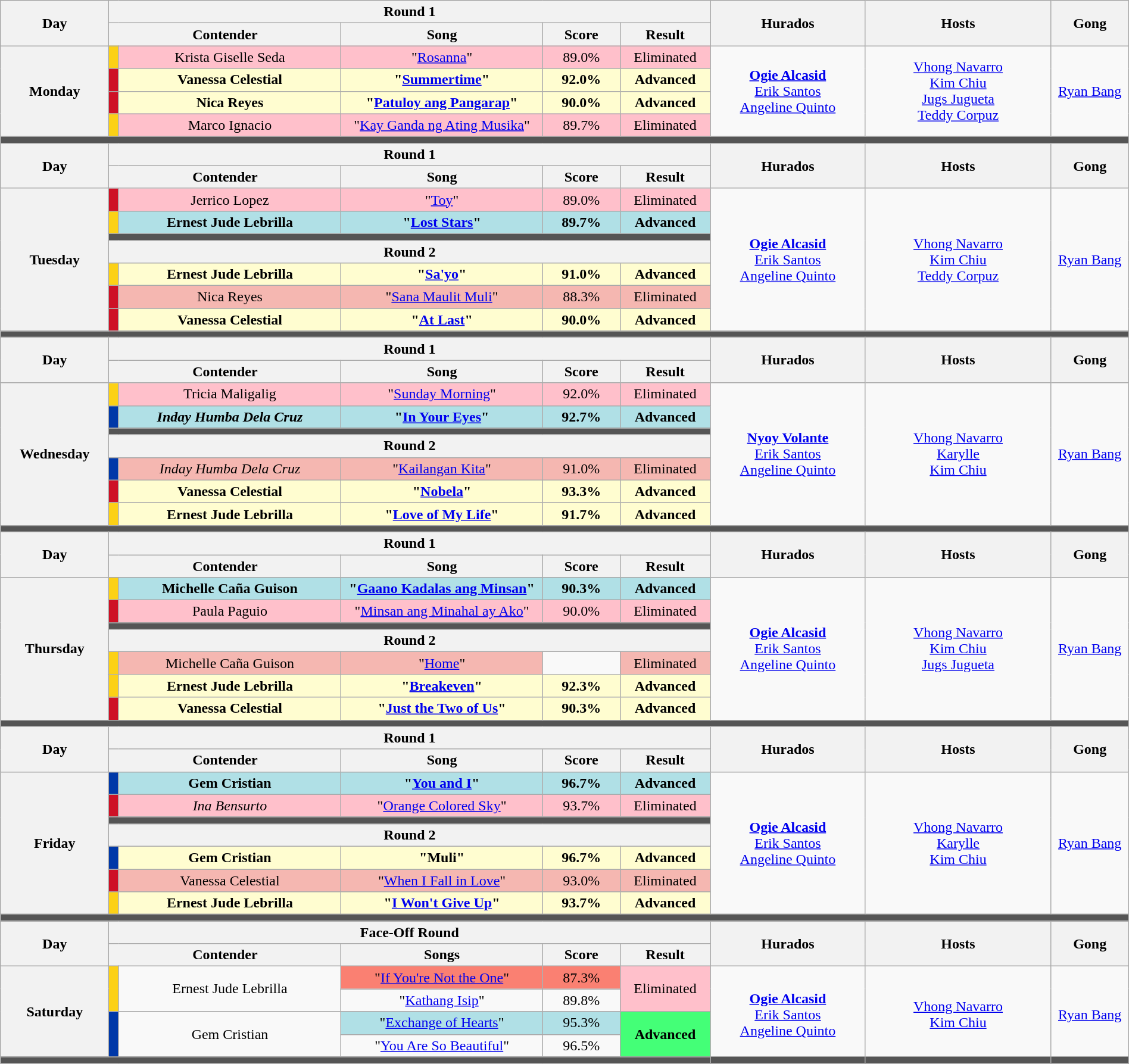<table class="wikitable mw-collapsible mw-collapsed" style="text-align:center; width:100%;">
<tr>
<th rowspan="2" width="07%">Day</th>
<th colspan="5">Round 1</th>
<th rowspan="2" width="10%">Hurados</th>
<th rowspan="2" width="12%">Hosts</th>
<th rowspan="2" width="05%">Gong</th>
</tr>
<tr>
<th width="15%"  colspan=2>Contender</th>
<th width="13%">Song</th>
<th width="05%">Score</th>
<th width="05%">Result</th>
</tr>
<tr>
<th rowspan="4">Monday<br><small></small></th>
<th style="background-color:#FCD116;"></th>
<td style="background:pink;">Krista Giselle Seda</td>
<td style="background:pink;">"<a href='#'>Rosanna</a>"</td>
<td style="background:pink;">89.0%</td>
<td style="background:pink;">Eliminated</td>
<td rowspan="4"><strong><a href='#'>Ogie Alcasid</a></strong><br><a href='#'>Erik Santos</a><br><a href='#'>Angeline Quinto</a></td>
<td rowspan="4"><a href='#'>Vhong Navarro</a><br><a href='#'>Kim Chiu</a><br><a href='#'>Jugs Jugueta</a><br><a href='#'>Teddy Corpuz</a></td>
<td rowspan="4"><a href='#'>Ryan Bang</a></td>
</tr>
<tr>
<th style="background-color:#CE1126;"></th>
<td style="background:#FFFDD0;"><strong>Vanessa Celestial</strong></td>
<td style="background:#FFFDD0;"><strong>"<a href='#'>Summertime</a>"</strong></td>
<td style="background:#FFFDD0;"><strong>92.0%</strong></td>
<td style="background:#FFFDD0;"><strong>Advanced</strong></td>
</tr>
<tr>
<th style="background-color:#CE1126;"></th>
<td style="background:#FFFDD0;"><strong>Nica Reyes</strong></td>
<td style="background:#FFFDD0;"><strong>"<a href='#'>Patuloy ang Pangarap</a>"</strong></td>
<td style="background:#FFFDD0;"><strong>90.0%</strong></td>
<td style="background:#FFFDD0;"><strong>Advanced</strong></td>
</tr>
<tr>
<th style="background-color:#FCD116;"></th>
<td style="background:pink;">Marco Ignacio</td>
<td style="background:pink;">"<a href='#'>Kay Ganda ng Ating Musika</a>"</td>
<td style="background:pink;">89.7%</td>
<td style="background:pink;">Eliminated</td>
</tr>
<tr>
<th colspan="12" style="background:#555;"></th>
</tr>
<tr>
<th rowspan="2" width="07%">Day</th>
<th colspan="5">Round 1</th>
<th rowspan="2" width="10%">Hurados</th>
<th rowspan="2" width="12%">Hosts</th>
<th rowspan="2" width="05%">Gong</th>
</tr>
<tr>
<th width="15%"  colspan=2>Contender</th>
<th width="13%">Song</th>
<th width="05%">Score</th>
<th width="05%">Result</th>
</tr>
<tr>
<th rowspan="7">Tuesday<br><small></small></th>
<th style="background-color:#CE1126;"></th>
<td style="background:pink;">Jerrico Lopez</td>
<td style="background:pink;">"<a href='#'>Toy</a>"</td>
<td style="background:pink;">89.0%</td>
<td style="background:pink;">Eliminated</td>
<td rowspan="7"><strong><a href='#'>Ogie Alcasid</a></strong><br><a href='#'>Erik Santos</a><br><a href='#'>Angeline Quinto</a></td>
<td rowspan="7"><a href='#'>Vhong Navarro</a><br><a href='#'>Kim Chiu</a><br><a href='#'>Teddy Corpuz</a></td>
<td rowspan="7"><a href='#'>Ryan Bang</a></td>
</tr>
<tr>
<th style="background-color:#FCD116;"></th>
<td style="background:#B0E0E6;"><strong>Ernest Jude  Lebrilla</strong></td>
<td style="background:#B0E0E6;"><strong>"<a href='#'>Lost Stars</a>"</strong></td>
<td style="background:#B0E0E6;"><strong>89.7%</strong></td>
<td style="background:#B0E0E6;"><strong>Advanced</strong></td>
</tr>
<tr>
<th colspan="5" style="background:#555;"></th>
</tr>
<tr>
<th colspan="5">Round 2</th>
</tr>
<tr>
<th style="background-color:#FCD116;"></th>
<td style="background:#FFFDD0;"><strong>Ernest Jude Lebrilla</strong></td>
<td style="background:#FFFDD0;"><strong>"<a href='#'>Sa'yo</a>"</strong></td>
<td style="background:#FFFDD0;"><strong>91.0%</strong></td>
<td style="background:#FFFDD0;"><strong>Advanced</strong></td>
</tr>
<tr>
<th style="background-color:#CE1126;"></th>
<td style="background:#F5B7B1;">Nica Reyes</td>
<td style="background:#F5B7B1;">"<a href='#'>Sana Maulit Muli</a>"</td>
<td style="background:#F5B7B1;">88.3%</td>
<td style="background:#F5B7B1;">Eliminated</td>
</tr>
<tr>
<th style="background-color:#CE1126;"></th>
<td style="background:#FFFDD0;"><strong>Vanessa Celestial</strong></td>
<td style="background:#FFFDD0;"><strong>"<a href='#'>At Last</a>"</strong></td>
<td style="background:#FFFDD0;"><strong>90.0%</strong></td>
<td style="background:#FFFDD0;"><strong>Advanced</strong></td>
</tr>
<tr>
<th colspan="12" style="background:#555;"></th>
</tr>
<tr>
<th rowspan="2" width="07%">Day</th>
<th colspan="5">Round 1</th>
<th rowspan="2" width="10%">Hurados</th>
<th rowspan="2" width="12%">Hosts</th>
<th rowspan="2" width="05%">Gong</th>
</tr>
<tr>
<th width="15%"  colspan=2>Contender</th>
<th width="13%">Song</th>
<th width="05%">Score</th>
<th width="05%">Result</th>
</tr>
<tr>
<th rowspan="7">Wednesday<br><small></small></th>
<th style="background-color:#FCD116;"></th>
<td style="background:pink;">Tricia Maligalig</td>
<td style="background:pink;">"<a href='#'>Sunday Morning</a>"</td>
<td style="background:pink;">92.0%</td>
<td style="background:pink;">Eliminated</td>
<td rowspan="7"><strong><a href='#'>Nyoy Volante</a></strong><br><a href='#'>Erik Santos</a><br><a href='#'>Angeline Quinto</a></td>
<td rowspan="7"><a href='#'>Vhong Navarro</a><br><a href='#'>Karylle</a><br><a href='#'>Kim Chiu</a></td>
<td rowspan="7"><a href='#'>Ryan Bang</a></td>
</tr>
<tr>
<th style="background-color:#0038A8;"></th>
<td style="background:#B0E0E6;"><strong><em>Inday Humba Dela Cruz</em></strong></td>
<td style="background:#B0E0E6;"><strong>"<a href='#'>In Your Eyes</a>"</strong></td>
<td style="background:#B0E0E6;"><strong>92.7%</strong></td>
<td style="background:#B0E0E6;"><strong>Advanced</strong></td>
</tr>
<tr>
<th colspan="5" style="background:#555;"></th>
</tr>
<tr>
<th colspan="5">Round 2</th>
</tr>
<tr>
<th style="background-color:#0038A8;"></th>
<td style="background:#F5B7B1;"><em>Inday Humba Dela Cruz</em></td>
<td style="background:#F5B7B1;">"<a href='#'>Kailangan Kita</a>"</td>
<td style="background:#F5B7B1;">91.0%</td>
<td style="background:#F5B7B1;">Eliminated</td>
</tr>
<tr>
<th style="background-color:#CE1126;"></th>
<td style="background:#FFFDD0;"><strong>Vanessa Celestial</strong></td>
<td style="background:#FFFDD0;"><strong>"<a href='#'>Nobela</a>"</strong></td>
<td style="background:#FFFDD0;"><strong>93.3%</strong></td>
<td style="background:#FFFDD0;"><strong>Advanced</strong></td>
</tr>
<tr>
<th style="background-color:#FCD116;"></th>
<td style="background:#FFFDD0;"><strong>Ernest Jude Lebrilla</strong></td>
<td style="background:#FFFDD0;"><strong>"<a href='#'>Love of My Life</a>"</strong></td>
<td style="background:#FFFDD0;"><strong>91.7%</strong></td>
<td style="background:#FFFDD0;"><strong>Advanced</strong></td>
</tr>
<tr>
<th colspan="10" style="background:#555;"></th>
</tr>
<tr>
<th rowspan="2" width="07%">Day</th>
<th colspan="5">Round 1</th>
<th rowspan="2" width="10%">Hurados</th>
<th rowspan="2" width="12%">Hosts</th>
<th rowspan="2" width="05%">Gong</th>
</tr>
<tr>
<th width="15%"  colspan=2>Contender</th>
<th width="13%">Song</th>
<th width="05%">Score</th>
<th width="05%">Result</th>
</tr>
<tr>
<th rowspan="7">Thursday<br><small></small></th>
<th style="background-color:#FCD116;"></th>
<td style="background:#B0E0E6;"><strong>Michelle Caña Guison</strong></td>
<td style="background:#B0E0E6;"><strong>"<a href='#'>Gaano Kadalas ang Minsan</a>"</strong></td>
<td style="background:#B0E0E6;"><strong>90.3%</strong></td>
<td style="background:#B0E0E6;"><strong>Advanced</strong></td>
<td rowspan="7"><strong><a href='#'>Ogie Alcasid</a></strong><br><a href='#'>Erik Santos</a><br><a href='#'>Angeline Quinto</a></td>
<td rowspan="7"><a href='#'>Vhong Navarro</a><br><a href='#'>Kim Chiu</a><br><a href='#'>Jugs Jugueta</a></td>
<td rowspan="7"><a href='#'>Ryan Bang</a></td>
</tr>
<tr>
<th style="background-color:#CE1126;"></th>
<td style="background:pink;">Paula Paguio</td>
<td style="background:pink;">"<a href='#'>Minsan ang Minahal ay Ako</a>"</td>
<td style="background:pink;">90.0%</td>
<td style="background:pink;">Eliminated</td>
</tr>
<tr>
<th colspan="5" style="background:#555;"></th>
</tr>
<tr>
<th colspan="5">Round 2</th>
</tr>
<tr>
<th style="background-color:#FCD116;"></th>
<td style="background:#F5B7B1;">Michelle Caña Guison</td>
<td style="background:#F5B7B1;">"<a href='#'>Home</a>"</td>
<td></td>
<td style="background:#F5B7B1;">Eliminated</td>
</tr>
<tr>
<th style="background-color:#FCD116;"></th>
<td style="background:#FFFDD0;"><strong>Ernest Jude Lebrilla</strong></td>
<td style="background:#FFFDD0;"><strong>"<a href='#'>Breakeven</a>"</strong></td>
<td style="background:#FFFDD0;"><strong>92.3%</strong></td>
<td style="background:#FFFDD0;"><strong>Advanced</strong></td>
</tr>
<tr>
<th style="background-color:#CE1126;"></th>
<td style="background:#FFFDD0;"><strong>Vanessa Celestial</strong></td>
<td style="background:#FFFDD0;"><strong>"<a href='#'>Just the Two of Us</a>"</strong></td>
<td style="background:#FFFDD0;"><strong>90.3%</strong></td>
<td style="background:#FFFDD0;"><strong>Advanced</strong></td>
</tr>
<tr>
<th colspan="10" style="background:#555;"></th>
</tr>
<tr>
<th rowspan="2" width="07%">Day</th>
<th colspan="5">Round 1</th>
<th rowspan="2" width="10%">Hurados</th>
<th rowspan="2" width="12%">Hosts</th>
<th rowspan="2" width="05%">Gong</th>
</tr>
<tr>
<th width="15%"  colspan=2>Contender</th>
<th width="13%">Song</th>
<th width="05%">Score</th>
<th width="05%">Result</th>
</tr>
<tr>
<th rowspan="7">Friday<br><small></small></th>
<th style="background-color:#0038A8;"></th>
<td style="background:#B0E0E6;"><strong>Gem Cristian</strong></td>
<td style="background:#B0E0E6;"><strong>"<a href='#'>You and I</a>"</strong></td>
<td style="background:#B0E0E6;"><strong>96.7%</strong></td>
<td style="background:#B0E0E6;"><strong>Advanced</strong></td>
<td rowspan="7"><strong><a href='#'>Ogie Alcasid</a></strong><br><a href='#'>Erik Santos</a><br><a href='#'>Angeline Quinto</a></td>
<td rowspan="7"><a href='#'>Vhong Navarro</a><br><a href='#'>Karylle</a><br><a href='#'>Kim Chiu</a></td>
<td rowspan="7"><a href='#'>Ryan Bang</a></td>
</tr>
<tr>
<th style="background-color:#CE1126;"></th>
<td style="background:pink;"><em>Ina Bensurto</em></td>
<td style="background:pink;">"<a href='#'>Orange Colored Sky</a>"</td>
<td style="background:pink;">93.7%</td>
<td style="background:pink;">Eliminated</td>
</tr>
<tr>
<th colspan="5" style="background:#555;"></th>
</tr>
<tr>
<th colspan="5">Round 2</th>
</tr>
<tr>
<th style="background-color:#0038A8;"></th>
<td style="background:#FFFDD0;"><strong>Gem Cristian</strong></td>
<td style="background:#FFFDD0;"><strong>"Muli"</strong></td>
<td style="background:#FFFDD0;"><strong>96.7%</strong></td>
<td style="background:#FFFDD0;"><strong>Advanced</strong></td>
</tr>
<tr>
<th style="background-color:#CE1126;"></th>
<td style="background:#F5B7B1;">Vanessa Celestial</td>
<td style="background:#F5B7B1;">"<a href='#'>When I Fall in Love</a>"</td>
<td style="background:#F5B7B1;">93.0%</td>
<td style="background:#F5B7B1;">Eliminated</td>
</tr>
<tr>
<th style="background-color:#FCD116;"></th>
<td style="background:#FFFDD0;"><strong>Ernest Jude Lebrilla</strong></td>
<td style="background:#FFFDD0;"><strong>"<a href='#'>I Won't Give Up</a>"</strong></td>
<td style="background:#FFFDD0;"><strong>93.7%</strong></td>
<td style="background:#FFFDD0;"><strong>Advanced</strong></td>
</tr>
<tr>
<th colspan="10" style="background:#555;"></th>
</tr>
<tr>
<th rowspan="2" width="07%">Day</th>
<th colspan="5">Face-Off Round</th>
<th rowspan="2" width="10%">Hurados</th>
<th rowspan="2" width="12%">Hosts</th>
<th rowspan="2" width="05%">Gong</th>
</tr>
<tr>
<th width="15%"  colspan=2>Contender</th>
<th width="13%">Songs</th>
<th width="05%">Score</th>
<th width="05%">Result</th>
</tr>
<tr>
<th rowspan="4">Saturday<br><small></small></th>
<th rowspan="2" style="background:#FCD116;"></th>
<td rowspan="2" style="background:#_;">Ernest Jude Lebrilla</td>
<td style="background:salmon;">"<a href='#'>If You're Not the One</a>"</td>
<td style="background:salmon;">87.3%</td>
<td rowspan="2" style="background:pink;">Eliminated</td>
<td rowspan="7"><strong><a href='#'>Ogie Alcasid</a></strong><br><a href='#'>Erik Santos</a><br><a href='#'>Angeline Quinto</a></td>
<td rowspan="7"><a href='#'>Vhong Navarro</a><br><a href='#'>Kim Chiu</a></td>
<td rowspan="7"><a href='#'>Ryan Bang</a></td>
</tr>
<tr>
<td>"<a href='#'>Kathang Isip</a>"</td>
<td>89.8%</td>
</tr>
<tr>
<th rowspan="2" style="background:#0038A8;"></th>
<td rowspan="2" style="background:#_;">Gem Cristian</td>
<td style="background:#B0E0E6;">"<a href='#'>Exchange of Hearts</a>"</td>
<td style="background:#B0E0E6;">95.3%</td>
<td rowspan="2" style="background:#44ff77;"><strong>Advanced</strong></td>
</tr>
<tr>
<td>"<a href='#'>You Are So Beautiful</a>"</td>
<td>96.5%</td>
</tr>
<tr>
<th colspan="10" style="background:#555;"></th>
</tr>
</table>
